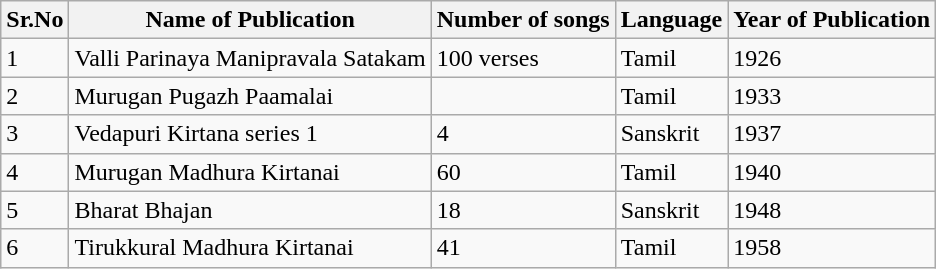<table class="wikitable">
<tr>
<th>Sr.No</th>
<th>Name of Publication</th>
<th>Number of songs</th>
<th>Language</th>
<th>Year of Publication</th>
</tr>
<tr>
<td>1</td>
<td>Valli Parinaya Manipravala Satakam</td>
<td>100 verses</td>
<td>Tamil</td>
<td>1926</td>
</tr>
<tr>
<td>2</td>
<td>Murugan Pugazh Paamalai</td>
<td></td>
<td>Tamil</td>
<td>1933</td>
</tr>
<tr>
<td>3</td>
<td>Vedapuri Kirtana series 1</td>
<td>4</td>
<td>Sanskrit</td>
<td>1937</td>
</tr>
<tr>
<td>4</td>
<td>Murugan Madhura Kirtanai</td>
<td>60</td>
<td>Tamil</td>
<td>1940</td>
</tr>
<tr>
<td>5</td>
<td>Bharat Bhajan</td>
<td>18</td>
<td>Sanskrit</td>
<td>1948</td>
</tr>
<tr>
<td>6</td>
<td>Tirukkural Madhura Kirtanai</td>
<td>41</td>
<td>Tamil</td>
<td>1958</td>
</tr>
</table>
